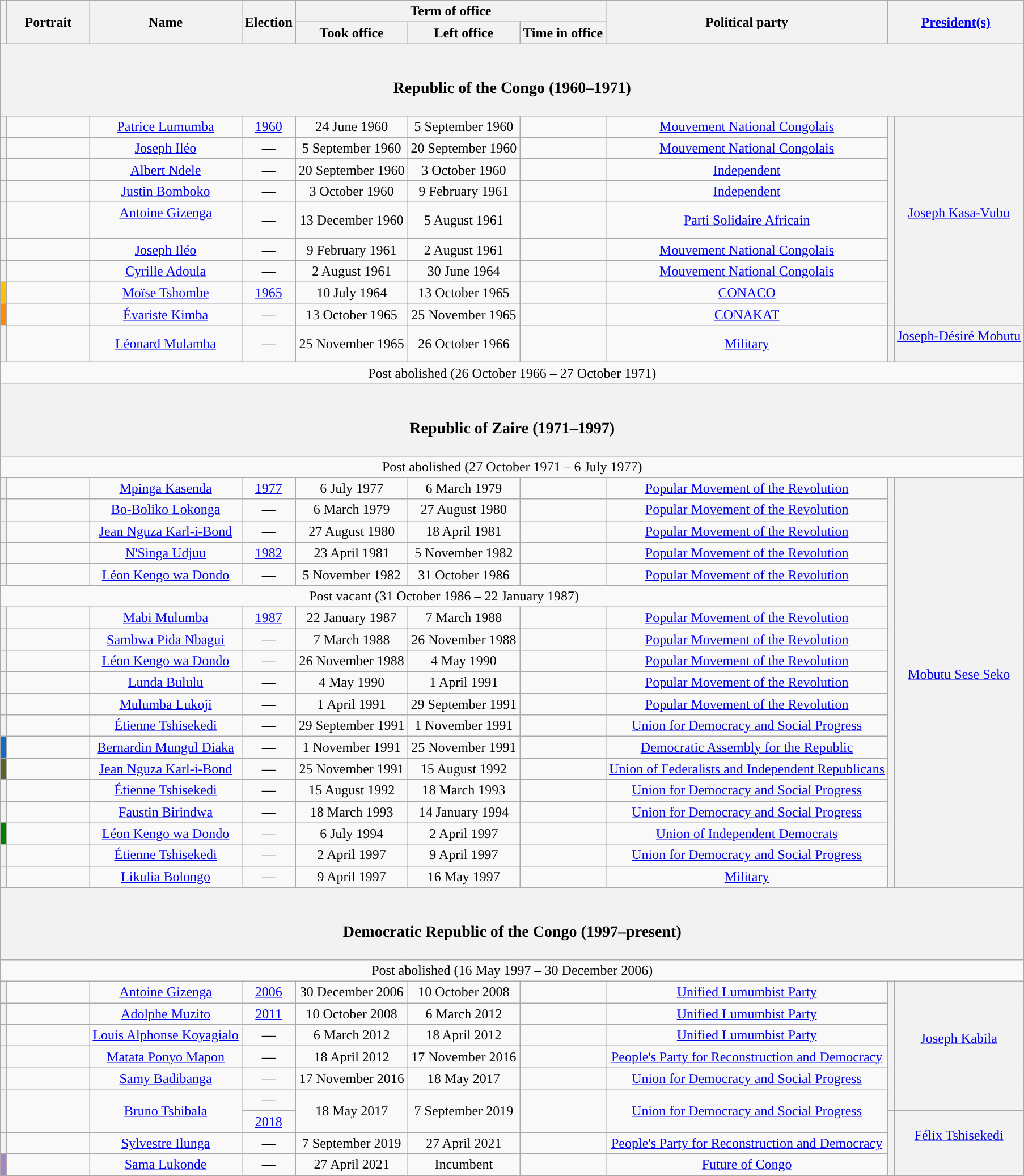<table class="wikitable" style="text-align:center">
<tr>
<th rowspan="2"></th>
<th rowspan="2" width="90px">Portrait</th>
<th rowspan="2">Name<br></th>
<th rowspan="2">Election</th>
<th colspan="3">Term of office</th>
<th rowspan="2">Political party</th>
<th rowspan="2" colspan="2"><a href='#'>President(s)</a><br></th>
</tr>
<tr>
<th>Took office</th>
<th>Left office</th>
<th>Time in office</th>
</tr>
<tr>
<th colspan="10"><br><h3>Republic of the Congo (1960–1971)</h3></th>
</tr>
<tr>
<th style="background:"></th>
<td></td>
<td><a href='#'>Patrice Lumumba</a><br></td>
<td><a href='#'>1960</a></td>
<td>24 June 1960<br><em></em></td>
<td>5 September 1960<br><em></em></td>
<td></td>
<td><a href='#'>Mouvement National Congolais</a><br><em></em></td>
<th rowspan="9" style="background:"></th>
<th rowspan="9" style="font-weight:normal"><a href='#'>Joseph Kasa-Vubu</a><br><br></th>
</tr>
<tr>
<th style="background:"></th>
<td></td>
<td><a href='#'>Joseph Iléo</a><br></td>
<td>—</td>
<td>5 September 1960</td>
<td>20 September 1960</td>
<td></td>
<td><a href='#'>Mouvement National Congolais</a><br><em></em></td>
</tr>
<tr>
<th style="background:"></th>
<td></td>
<td><a href='#'>Albert Ndele</a><br></td>
<td>—</td>
<td>20 September 1960</td>
<td>3 October 1960</td>
<td></td>
<td><a href='#'>Independent</a></td>
</tr>
<tr>
<th style="background:"></th>
<td></td>
<td><a href='#'>Justin Bomboko</a><br></td>
<td>—</td>
<td>3 October 1960</td>
<td>9 February 1961</td>
<td></td>
<td><a href='#'>Independent</a></td>
</tr>
<tr>
<th style="background:"></th>
<td></td>
<td><a href='#'>Antoine Gizenga</a><br><br><em></em></td>
<td>—</td>
<td>13 December 1960</td>
<td>5 August 1961</td>
<td></td>
<td><a href='#'>Parti Solidaire Africain</a><br><em></em></td>
</tr>
<tr>
<th style="background:"></th>
<td></td>
<td><a href='#'>Joseph Iléo</a><br></td>
<td>—</td>
<td>9 February 1961</td>
<td>2 August 1961</td>
<td></td>
<td><a href='#'>Mouvement National Congolais</a><br><em></em></td>
</tr>
<tr>
<th style="background:"></th>
<td></td>
<td><a href='#'>Cyrille Adoula</a><br></td>
<td>—</td>
<td>2 August 1961</td>
<td>30 June 1964</td>
<td></td>
<td><a href='#'>Mouvement National Congolais</a></td>
</tr>
<tr>
<th style="background:#FFC000;"></th>
<td></td>
<td><a href='#'>Moïse Tshombe</a><br></td>
<td><a href='#'>1965</a></td>
<td>10 July 1964</td>
<td>13 October 1965</td>
<td></td>
<td><a href='#'>CONACO</a></td>
</tr>
<tr>
<th style="background:#FF8C00;"></th>
<td></td>
<td><a href='#'>Évariste Kimba</a><br></td>
<td>—</td>
<td>13 October 1965</td>
<td>25 November 1965</td>
<td></td>
<td><a href='#'>CONAKAT</a></td>
</tr>
<tr>
<th style="background:"></th>
<td></td>
<td><a href='#'>Léonard Mulamba</a><br></td>
<td>—</td>
<td>25 November 1965</td>
<td>26 October 1966</td>
<td></td>
<td><a href='#'>Military</a></td>
<th rowspan="1" style="background:"></th>
<th rowspan="1" style="font-weight:normal"><a href='#'>Joseph-Désiré Mobutu</a><br><br></th>
</tr>
<tr>
<td colspan="10">Post abolished (26 October 1966 – 27 October 1971)</td>
</tr>
<tr>
<th colspan="10"><br><h3>Republic of Zaire (1971–1997)</h3></th>
</tr>
<tr>
<td colspan="10">Post abolished (27 October 1971 – 6 July 1977)</td>
</tr>
<tr>
<th style="background:"></th>
<td></td>
<td><a href='#'>Mpinga Kasenda</a><br></td>
<td><a href='#'>1977</a></td>
<td>6 July 1977</td>
<td>6 March 1979</td>
<td></td>
<td><a href='#'>Popular Movement of the Revolution</a></td>
<th rowspan="19" style="background:"></th>
<th rowspan="19" style="font-weight:normal"><a href='#'>Mobutu Sese Seko</a><br><br></th>
</tr>
<tr>
<th style="background:"></th>
<td></td>
<td><a href='#'>Bo-Boliko Lokonga</a><br></td>
<td>—</td>
<td>6 March 1979</td>
<td>27 August 1980</td>
<td></td>
<td><a href='#'>Popular Movement of the Revolution</a></td>
</tr>
<tr>
<th style="background:"></th>
<td></td>
<td><a href='#'>Jean Nguza Karl-i-Bond</a><br></td>
<td>—</td>
<td>27 August 1980</td>
<td>18 April 1981</td>
<td></td>
<td><a href='#'>Popular Movement of the Revolution</a></td>
</tr>
<tr>
<th style="background:"></th>
<td></td>
<td><a href='#'>N'Singa Udjuu</a><br></td>
<td><a href='#'>1982</a></td>
<td>23 April 1981</td>
<td>5 November 1982</td>
<td></td>
<td><a href='#'>Popular Movement of the Revolution</a></td>
</tr>
<tr>
<th style="background:"></th>
<td></td>
<td><a href='#'>Léon Kengo wa Dondo</a><br></td>
<td>—</td>
<td>5 November 1982</td>
<td>31 October 1986</td>
<td></td>
<td><a href='#'>Popular Movement of the Revolution</a></td>
</tr>
<tr>
<td colspan="8">Post vacant (31 October 1986 – 22 January 1987)</td>
</tr>
<tr>
<th style="background:"></th>
<td></td>
<td><a href='#'>Mabi Mulumba</a><br></td>
<td><a href='#'>1987</a></td>
<td>22 January 1987</td>
<td>7 March 1988</td>
<td></td>
<td><a href='#'>Popular Movement of the Revolution</a></td>
</tr>
<tr>
<th style="background:"></th>
<td></td>
<td><a href='#'>Sambwa Pida Nbagui</a><br></td>
<td>—</td>
<td>7 March 1988</td>
<td>26 November 1988</td>
<td></td>
<td><a href='#'>Popular Movement of the Revolution</a></td>
</tr>
<tr>
<th style="background:"></th>
<td></td>
<td><a href='#'>Léon Kengo wa Dondo</a><br></td>
<td>—</td>
<td>26 November 1988</td>
<td>4 May 1990</td>
<td></td>
<td><a href='#'>Popular Movement of the Revolution</a></td>
</tr>
<tr>
<th style="background:"></th>
<td></td>
<td><a href='#'>Lunda Bululu</a><br></td>
<td>—</td>
<td>4 May 1990</td>
<td>1 April 1991</td>
<td></td>
<td><a href='#'>Popular Movement of the Revolution</a></td>
</tr>
<tr>
<th style="background:"></th>
<td></td>
<td><a href='#'>Mulumba Lukoji</a><br></td>
<td>—</td>
<td>1 April 1991</td>
<td>29 September 1991</td>
<td></td>
<td><a href='#'>Popular Movement of the Revolution</a></td>
</tr>
<tr>
<th style="background:"></th>
<td></td>
<td><a href='#'>Étienne Tshisekedi</a><br></td>
<td>—</td>
<td>29 September 1991</td>
<td>1 November 1991</td>
<td></td>
<td><a href='#'>Union for Democracy and Social Progress</a></td>
</tr>
<tr>
<th style="background:#156CC4;"></th>
<td></td>
<td><a href='#'>Bernardin Mungul Diaka</a><br></td>
<td>—</td>
<td>1 November 1991</td>
<td>25 November 1991</td>
<td></td>
<td><a href='#'>Democratic Assembly for the Republic</a></td>
</tr>
<tr>
<th style="background:#556627;"></th>
<td></td>
<td><a href='#'>Jean Nguza Karl-i-Bond</a><br></td>
<td>—</td>
<td>25 November 1991</td>
<td>15 August 1992</td>
<td></td>
<td><a href='#'>Union of Federalists and Independent Republicans</a></td>
</tr>
<tr>
<th style="background:"></th>
<td></td>
<td><a href='#'>Étienne Tshisekedi</a><br></td>
<td>—</td>
<td>15 August 1992</td>
<td>18 March 1993</td>
<td></td>
<td><a href='#'>Union for Democracy and Social Progress</a></td>
</tr>
<tr>
<th style="background:"></th>
<td></td>
<td><a href='#'>Faustin Birindwa</a><br></td>
<td>—</td>
<td>18 March 1993</td>
<td>14 January 1994</td>
<td></td>
<td><a href='#'>Union for Democracy and Social Progress</a></td>
</tr>
<tr>
<th style="background:#008000;"></th>
<td></td>
<td><a href='#'>Léon Kengo wa Dondo</a><br></td>
<td>—</td>
<td>6 July 1994</td>
<td>2 April 1997</td>
<td></td>
<td><a href='#'>Union of Independent Democrats</a></td>
</tr>
<tr>
<th style="background:"></th>
<td></td>
<td><a href='#'>Étienne Tshisekedi</a><br></td>
<td>—</td>
<td>2 April 1997</td>
<td>9 April 1997</td>
<td></td>
<td><a href='#'>Union for Democracy and Social Progress</a></td>
</tr>
<tr>
<th style="background:"></th>
<td></td>
<td><a href='#'>Likulia Bolongo</a><br></td>
<td>—</td>
<td>9 April 1997</td>
<td>16 May 1997</td>
<td></td>
<td><a href='#'>Military</a></td>
</tr>
<tr>
<th colspan="10"><br><h3>Democratic Republic of the Congo (1997–present)</h3></th>
</tr>
<tr>
<td colspan="10">Post abolished (16 May 1997 – 30 December 2006)</td>
</tr>
<tr>
<th style="background:"></th>
<td></td>
<td><a href='#'>Antoine Gizenga</a><br></td>
<td><a href='#'>2006</a></td>
<td>30 December 2006</td>
<td>10 October 2008</td>
<td></td>
<td><a href='#'>Unified Lumumbist Party</a></td>
<th rowspan="6" style="background:"></th>
<th rowspan="6" style="font-weight:normal"><a href='#'>Joseph Kabila</a><br><br></th>
</tr>
<tr>
<th style="background:"></th>
<td></td>
<td><a href='#'>Adolphe Muzito</a><br></td>
<td><a href='#'>2011</a></td>
<td>10 October 2008</td>
<td>6 March 2012</td>
<td></td>
<td><a href='#'>Unified Lumumbist Party</a></td>
</tr>
<tr>
<th style="background:"></th>
<td></td>
<td><a href='#'>Louis Alphonse Koyagialo</a><br></td>
<td>—</td>
<td>6 March 2012</td>
<td>18 April 2012</td>
<td></td>
<td><a href='#'>Unified Lumumbist Party</a></td>
</tr>
<tr>
<th style="background:"></th>
<td></td>
<td><a href='#'>Matata Ponyo Mapon</a><br></td>
<td>—</td>
<td>18 April 2012</td>
<td>17 November 2016</td>
<td></td>
<td><a href='#'>People's Party for Reconstruction and Democracy</a></td>
</tr>
<tr>
<th style="background:"></th>
<td></td>
<td><a href='#'>Samy Badibanga</a><br></td>
<td>—</td>
<td>17 November 2016</td>
<td>18 May 2017</td>
<td></td>
<td><a href='#'>Union for Democracy and Social Progress</a></td>
</tr>
<tr>
<th rowspan=2 style="background:"></th>
<td rowspan=2></td>
<td rowspan=2><a href='#'>Bruno Tshibala</a><br></td>
<td>—</td>
<td rowspan=2>18 May 2017</td>
<td rowspan=2>7 September 2019</td>
<td rowspan=2></td>
<td rowspan=2><a href='#'>Union for Democracy and Social Progress</a></td>
</tr>
<tr>
<td><a href='#'>2018</a></td>
<th rowspan="3" style="background:"></th>
<th rowspan="3" style="font-weight:normal"><a href='#'>Félix Tshisekedi</a><br><br></th>
</tr>
<tr>
<th style="background:"></th>
<td></td>
<td><a href='#'>Sylvestre Ilunga</a><br></td>
<td>—</td>
<td>7 September 2019</td>
<td>27 April 2021</td>
<td></td>
<td><a href='#'>People's Party for Reconstruction and Democracy</a></td>
</tr>
<tr>
<th style="background:#A884C7;"></th>
<td></td>
<td><a href='#'>Sama Lukonde</a><br></td>
<td>—</td>
<td>27 April 2021</td>
<td>Incumbent</td>
<td></td>
<td><a href='#'>Future of Congo</a></td>
</tr>
</table>
